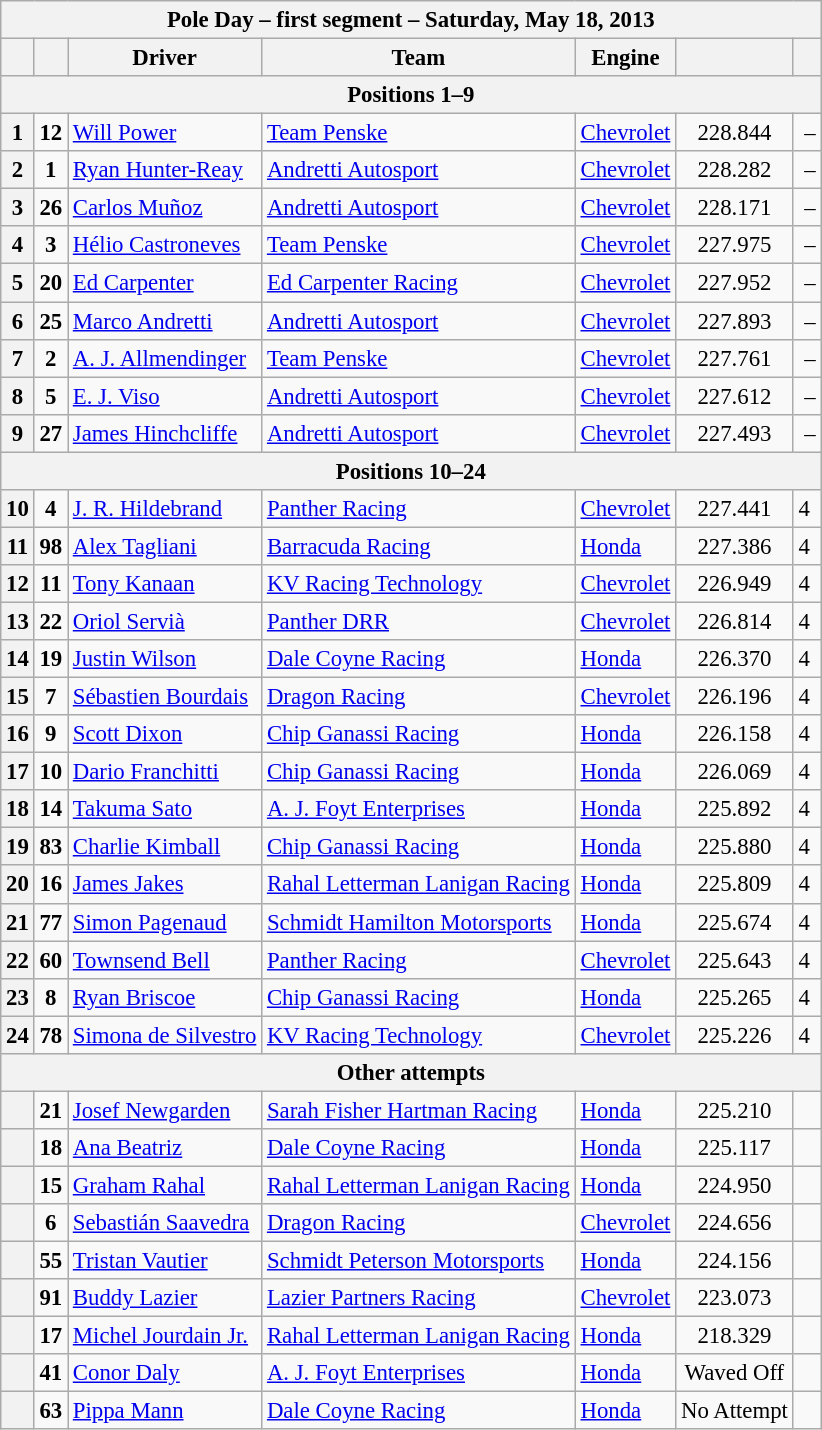<table class="wikitable" style="font-size:95%;">
<tr>
<th colspan=9>Pole Day – first segment – Saturday, May 18, 2013</th>
</tr>
<tr>
<th></th>
<th></th>
<th>Driver</th>
<th>Team</th>
<th>Engine</th>
<th></th>
<th></th>
</tr>
<tr>
<th colspan=9>Positions 1–9</th>
</tr>
<tr>
<th>1</th>
<td style="text-align:center"><strong>12</strong></td>
<td> <a href='#'>Will Power</a></td>
<td><a href='#'>Team Penske</a></td>
<td><a href='#'>Chevrolet</a></td>
<td align=center>228.844</td>
<td> –</td>
</tr>
<tr>
<th>2</th>
<td style="text-align:center"><strong>1</strong></td>
<td> <a href='#'>Ryan Hunter-Reay</a></td>
<td><a href='#'>Andretti Autosport</a></td>
<td><a href='#'>Chevrolet</a></td>
<td align=center>228.282</td>
<td> –</td>
</tr>
<tr>
<th>3</th>
<td style="text-align:center"><strong>26</strong></td>
<td> <a href='#'>Carlos Muñoz</a> <strong></strong></td>
<td><a href='#'>Andretti Autosport</a></td>
<td><a href='#'>Chevrolet</a></td>
<td align=center>228.171</td>
<td> –</td>
</tr>
<tr>
<th>4</th>
<td style="text-align:center"><strong>3</strong></td>
<td> <a href='#'>Hélio Castroneves</a></td>
<td><a href='#'>Team Penske</a></td>
<td><a href='#'>Chevrolet</a></td>
<td align=center>227.975</td>
<td> –</td>
</tr>
<tr>
<th>5</th>
<td style="text-align:center"><strong>20</strong></td>
<td> <a href='#'>Ed Carpenter</a></td>
<td><a href='#'>Ed Carpenter Racing</a></td>
<td><a href='#'>Chevrolet</a></td>
<td align=center>227.952</td>
<td> –</td>
</tr>
<tr>
<th>6</th>
<td style="text-align:center"><strong>25</strong></td>
<td> <a href='#'>Marco Andretti</a></td>
<td><a href='#'>Andretti Autosport</a></td>
<td><a href='#'>Chevrolet</a></td>
<td align=center>227.893</td>
<td> –</td>
</tr>
<tr>
<th>7</th>
<td style="text-align:center"><strong>2</strong></td>
<td> <a href='#'>A. J. Allmendinger</a> <strong></strong></td>
<td><a href='#'>Team Penske</a></td>
<td><a href='#'>Chevrolet</a></td>
<td align=center>227.761</td>
<td> –</td>
</tr>
<tr>
<th>8</th>
<td style="text-align:center"><strong>5</strong></td>
<td> <a href='#'>E. J. Viso</a></td>
<td><a href='#'>Andretti Autosport</a></td>
<td><a href='#'>Chevrolet</a></td>
<td align=center>227.612</td>
<td> –</td>
</tr>
<tr>
<th>9</th>
<td style="text-align:center"><strong>27</strong></td>
<td> <a href='#'>James Hinchcliffe</a></td>
<td><a href='#'>Andretti Autosport</a></td>
<td><a href='#'>Chevrolet</a></td>
<td align=center>227.493</td>
<td> –</td>
</tr>
<tr>
<th colspan=9>Positions 10–24</th>
</tr>
<tr>
<th>10</th>
<td style="text-align:center"><strong>4</strong></td>
<td> <a href='#'>J. R. Hildebrand</a></td>
<td><a href='#'>Panther Racing</a></td>
<td><a href='#'>Chevrolet</a></td>
<td align=center>227.441</td>
<td>4</td>
</tr>
<tr>
<th>11</th>
<td style="text-align:center"><strong>98</strong></td>
<td> <a href='#'>Alex Tagliani</a></td>
<td><a href='#'>Barracuda Racing</a></td>
<td><a href='#'>Honda</a></td>
<td align=center>227.386</td>
<td>4</td>
</tr>
<tr>
<th>12</th>
<td style="text-align:center"><strong>11</strong></td>
<td> <a href='#'>Tony Kanaan</a></td>
<td><a href='#'>KV Racing Technology</a></td>
<td><a href='#'>Chevrolet</a></td>
<td align=center>226.949</td>
<td>4</td>
</tr>
<tr>
<th>13</th>
<td style="text-align:center"><strong>22</strong></td>
<td> <a href='#'>Oriol Servià</a></td>
<td><a href='#'>Panther DRR</a></td>
<td><a href='#'>Chevrolet</a></td>
<td align=center>226.814</td>
<td>4</td>
</tr>
<tr>
<th>14</th>
<td style="text-align:center"><strong>19</strong></td>
<td> <a href='#'>Justin Wilson</a></td>
<td><a href='#'>Dale Coyne Racing</a></td>
<td><a href='#'>Honda</a></td>
<td align=center>226.370</td>
<td>4</td>
</tr>
<tr>
<th>15</th>
<td style="text-align:center"><strong>7</strong></td>
<td> <a href='#'>Sébastien Bourdais</a></td>
<td><a href='#'>Dragon Racing</a></td>
<td><a href='#'>Chevrolet</a></td>
<td align=center>226.196</td>
<td>4</td>
</tr>
<tr>
<th>16</th>
<td style="text-align:center"><strong>9</strong></td>
<td> <a href='#'>Scott Dixon</a></td>
<td><a href='#'>Chip Ganassi Racing</a></td>
<td><a href='#'>Honda</a></td>
<td align=center>226.158</td>
<td>4</td>
</tr>
<tr>
<th>17</th>
<td style="text-align:center"><strong>10</strong></td>
<td> <a href='#'>Dario Franchitti</a></td>
<td><a href='#'>Chip Ganassi Racing</a></td>
<td><a href='#'>Honda</a></td>
<td align=center>226.069</td>
<td>4</td>
</tr>
<tr>
<th>18</th>
<td style="text-align:center"><strong>14</strong></td>
<td> <a href='#'>Takuma Sato</a></td>
<td><a href='#'>A. J. Foyt Enterprises</a></td>
<td><a href='#'>Honda</a></td>
<td align=center>225.892</td>
<td>4</td>
</tr>
<tr>
<th>19</th>
<td style="text-align:center"><strong>83</strong></td>
<td> <a href='#'>Charlie Kimball</a></td>
<td><a href='#'>Chip Ganassi Racing</a></td>
<td><a href='#'>Honda</a></td>
<td align=center>225.880</td>
<td>4</td>
</tr>
<tr>
<th>20</th>
<td style="text-align:center"><strong>16</strong></td>
<td> <a href='#'>James Jakes</a></td>
<td><a href='#'>Rahal Letterman Lanigan Racing</a></td>
<td><a href='#'>Honda</a></td>
<td align=center>225.809</td>
<td>4</td>
</tr>
<tr>
<th>21</th>
<td style="text-align:center"><strong>77</strong></td>
<td> <a href='#'>Simon Pagenaud</a></td>
<td><a href='#'>Schmidt Hamilton Motorsports</a></td>
<td><a href='#'>Honda</a></td>
<td align=center>225.674</td>
<td>4</td>
</tr>
<tr>
<th>22</th>
<td style="text-align:center"><strong>60</strong></td>
<td> <a href='#'>Townsend Bell</a></td>
<td><a href='#'>Panther Racing</a></td>
<td><a href='#'>Chevrolet</a></td>
<td align=center>225.643</td>
<td>4</td>
</tr>
<tr>
<th>23</th>
<td style="text-align:center"><strong>8</strong></td>
<td> <a href='#'>Ryan Briscoe</a></td>
<td><a href='#'>Chip Ganassi Racing</a></td>
<td><a href='#'>Honda</a></td>
<td align=center>225.265</td>
<td>4</td>
</tr>
<tr>
<th>24</th>
<td style="text-align:center"><strong>78</strong></td>
<td> <a href='#'>Simona de Silvestro</a></td>
<td><a href='#'>KV Racing Technology</a></td>
<td><a href='#'>Chevrolet</a></td>
<td align=center>225.226</td>
<td>4</td>
</tr>
<tr>
<th colspan=9>Other attempts</th>
</tr>
<tr>
<th></th>
<td style="text-align:center"><strong>21</strong></td>
<td> <a href='#'>Josef Newgarden</a></td>
<td><a href='#'>Sarah Fisher Hartman Racing</a></td>
<td><a href='#'>Honda</a></td>
<td align=center>225.210</td>
<td></td>
</tr>
<tr>
<th></th>
<td style="text-align:center"><strong>18</strong></td>
<td> <a href='#'>Ana Beatriz</a></td>
<td><a href='#'>Dale Coyne Racing</a></td>
<td><a href='#'>Honda</a></td>
<td align=center>225.117</td>
<td></td>
</tr>
<tr>
<th></th>
<td style="text-align:center"><strong>15</strong></td>
<td> <a href='#'>Graham Rahal</a></td>
<td><a href='#'>Rahal Letterman Lanigan Racing</a></td>
<td><a href='#'>Honda</a></td>
<td align=center>224.950</td>
<td></td>
</tr>
<tr>
<th></th>
<td style="text-align:center"><strong>6</strong></td>
<td> <a href='#'>Sebastián Saavedra</a></td>
<td><a href='#'>Dragon Racing</a></td>
<td><a href='#'>Chevrolet</a></td>
<td align=center>224.656</td>
<td></td>
</tr>
<tr>
<th></th>
<td style="text-align:center"><strong>55</strong></td>
<td> <a href='#'>Tristan Vautier</a> <strong></strong></td>
<td><a href='#'>Schmidt Peterson Motorsports</a></td>
<td><a href='#'>Honda</a></td>
<td align=center>224.156</td>
<td></td>
</tr>
<tr>
<th></th>
<td style="text-align:center"><strong>91</strong></td>
<td> <a href='#'>Buddy Lazier</a></td>
<td><a href='#'>Lazier Partners Racing</a></td>
<td><a href='#'>Chevrolet</a></td>
<td align=center>223.073</td>
<td></td>
</tr>
<tr>
<th></th>
<td style="text-align:center"><strong>17</strong></td>
<td> <a href='#'>Michel Jourdain Jr.</a></td>
<td><a href='#'>Rahal Letterman Lanigan Racing</a></td>
<td><a href='#'>Honda</a></td>
<td align=center>218.329</td>
<td></td>
</tr>
<tr>
<th></th>
<td style="text-align:center"><strong>41</strong></td>
<td> <a href='#'>Conor Daly</a> <strong></strong></td>
<td><a href='#'>A. J. Foyt Enterprises</a></td>
<td><a href='#'>Honda</a></td>
<td align=center>Waved Off</td>
<td></td>
</tr>
<tr>
<th></th>
<td style="text-align:center"><strong>63</strong></td>
<td> <a href='#'>Pippa Mann</a></td>
<td><a href='#'>Dale Coyne Racing</a></td>
<td><a href='#'>Honda</a></td>
<td align=center>No Attempt</td>
<td></td>
</tr>
</table>
